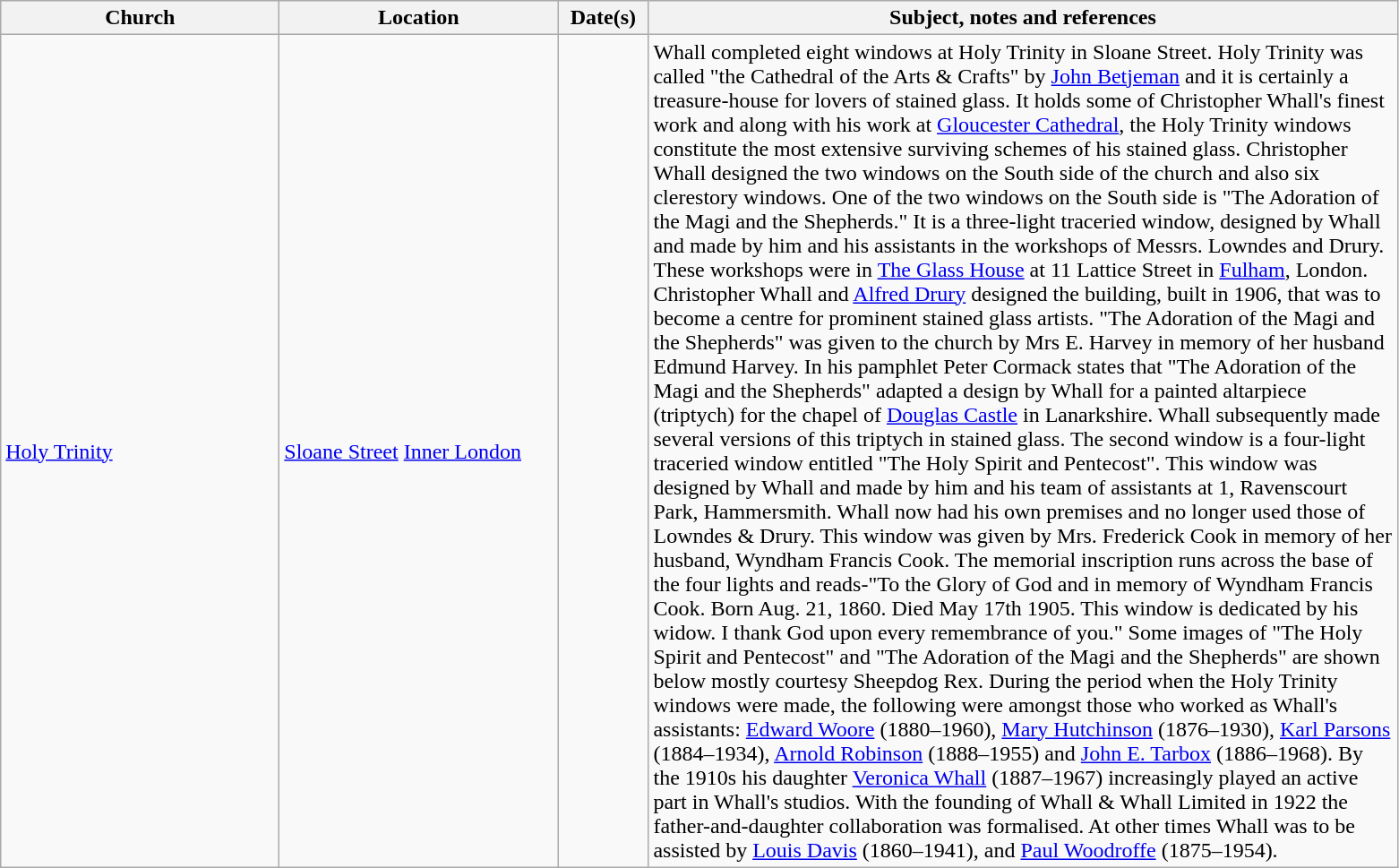<table class="wikitable sortable">
<tr>
<th style="width:200px">Church</th>
<th style="width:200px">Location</th>
<th style="width:60px">Date(s)</th>
<th style="width:550px" class="unsortable">Subject, notes and references</th>
</tr>
<tr>
<td><a href='#'>Holy Trinity</a></td>
<td><a href='#'>Sloane Street</a> <a href='#'>Inner London</a></td>
<td></td>
<td>Whall completed eight windows at Holy Trinity in Sloane Street. Holy Trinity was called "the Cathedral of the Arts & Crafts" by <a href='#'>John Betjeman</a> and it is certainly a treasure-house for lovers of stained glass. It holds some of Christopher Whall's finest work and along with his work at <a href='#'>Gloucester Cathedral</a>, the Holy Trinity windows constitute the most extensive surviving schemes of his stained glass.  Christopher Whall designed the two windows on the South side of the church and also six clerestory windows. One of the two windows on the South side is "The Adoration of the Magi and the Shepherds." It is a three-light traceried window, designed by Whall and made by him and his assistants in the workshops of Messrs. Lowndes and Drury. These workshops were in <a href='#'>The Glass House</a> at 11 Lattice Street in <a href='#'>Fulham</a>, London. Christopher Whall and <a href='#'>Alfred Drury</a> designed the building, built in 1906, that was to become a centre for prominent stained glass artists.  "The Adoration of the Magi and the Shepherds" was given to the church by Mrs E. Harvey in memory of her husband Edmund Harvey. In his pamphlet Peter Cormack states that "The Adoration of the Magi and the Shepherds" adapted a design by Whall for a painted altarpiece (triptych) for the chapel of <a href='#'>Douglas Castle</a> in Lanarkshire. Whall subsequently made several versions of this triptych in stained glass.  The second window is a four-light traceried window entitled "The Holy Spirit and Pentecost". This window was designed by Whall and made by him and his team of assistants at 1, Ravenscourt Park, Hammersmith.  Whall now had his own premises and no longer used those of Lowndes & Drury.  This window was given by Mrs. Frederick Cook in memory of her husband, Wyndham Francis Cook. The memorial inscription runs across the base of the four lights and reads-"To the Glory of God and in memory of Wyndham Francis Cook. Born Aug. 21, 1860. Died May 17th 1905. This window is dedicated by his widow. I thank God upon every remembrance of you." Some images of "The Holy Spirit and Pentecost" and "The Adoration of the Magi and the Shepherds" are shown below mostly courtesy Sheepdog Rex.  During the period when the Holy Trinity windows were made, the following were amongst those who worked as Whall's assistants: <a href='#'>Edward Woore</a> (1880–1960), <a href='#'>Mary Hutchinson</a> (1876–1930), <a href='#'>Karl Parsons</a> (1884–1934), <a href='#'>Arnold Robinson</a> (1888–1955) and <a href='#'>John E. Tarbox</a> (1886–1968). By the 1910s his daughter <a href='#'>Veronica Whall</a> (1887–1967) increasingly played an active part in Whall's studios. With the founding of Whall & Whall Limited in 1922 the father-and-daughter collaboration was formalised. At other times Whall was to be assisted by <a href='#'>Louis Davis</a> (1860–1941), and <a href='#'>Paul Woodroffe</a> (1875–1954).</td>
</tr>
</table>
